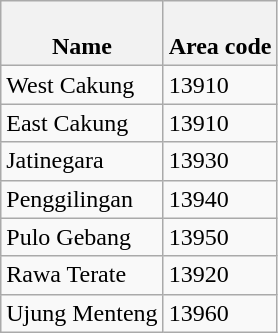<table class="sortable wikitable">
<tr>
<th><br>Name</th>
<th><br>Area code</th>
</tr>
<tr>
<td>West Cakung</td>
<td>13910</td>
</tr>
<tr>
<td>East Cakung</td>
<td>13910</td>
</tr>
<tr>
<td>Jatinegara</td>
<td>13930</td>
</tr>
<tr>
<td>Penggilingan</td>
<td>13940</td>
</tr>
<tr>
<td>Pulo Gebang</td>
<td>13950</td>
</tr>
<tr>
<td>Rawa Terate</td>
<td>13920</td>
</tr>
<tr>
<td>Ujung Menteng</td>
<td>13960</td>
</tr>
</table>
